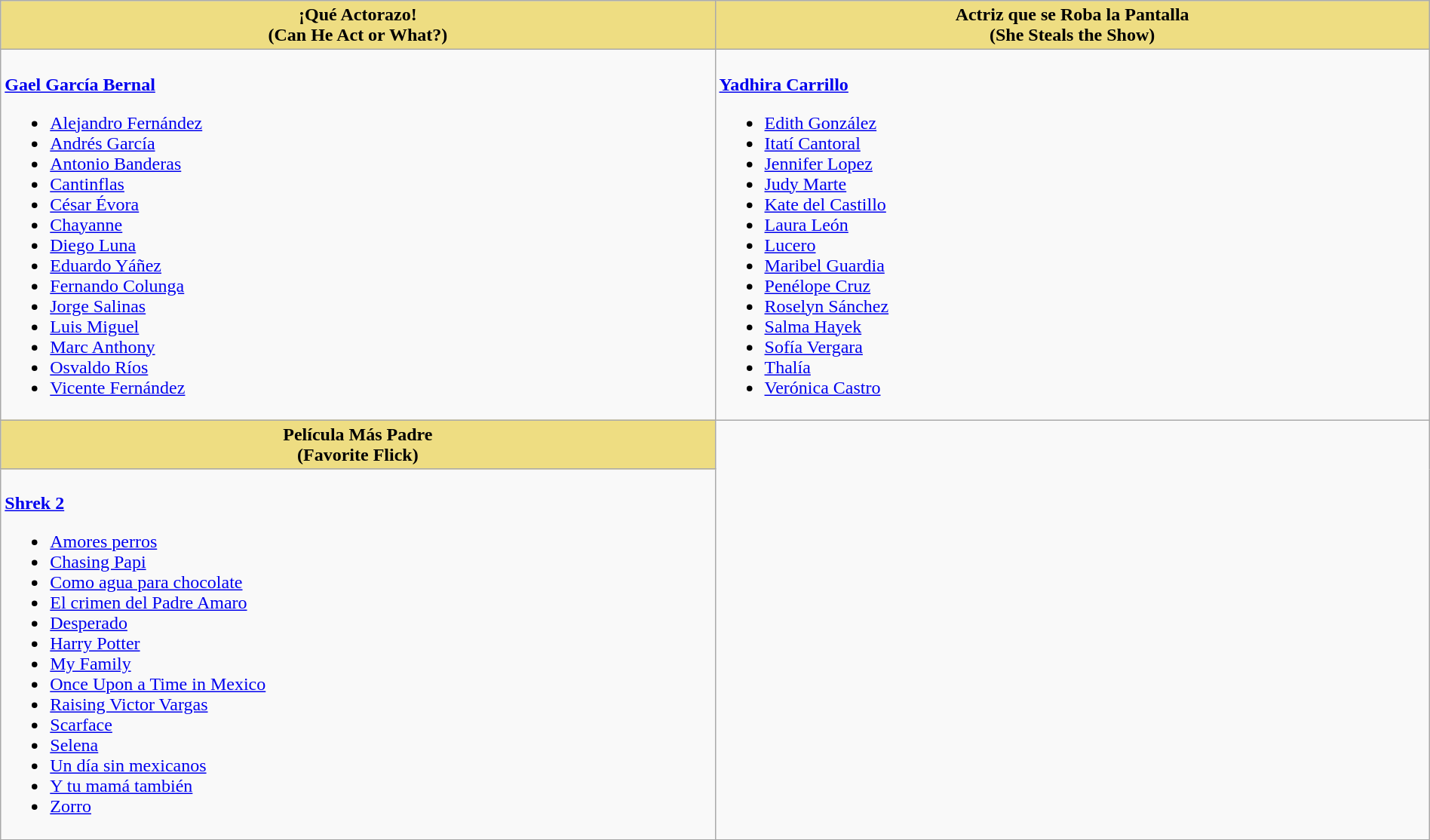<table class="wikitable" style="width:100%">
<tr>
<th style="background:#EEDD82; width:50%">¡Qué Actorazo!<br> (Can He Act or What?)</th>
<th style="background:#EEDD82; width:50%">Actriz que se Roba la Pantalla<br>(She Steals the Show)</th>
</tr>
<tr>
<td valign="top"><br><strong><a href='#'>Gael García Bernal</a></strong><ul><li><a href='#'>Alejandro Fernández</a></li><li><a href='#'>Andrés García</a></li><li><a href='#'>Antonio Banderas</a></li><li><a href='#'>Cantinflas</a></li><li><a href='#'>César Évora</a></li><li><a href='#'>Chayanne</a></li><li><a href='#'>Diego Luna</a></li><li><a href='#'>Eduardo Yáñez</a></li><li><a href='#'>Fernando Colunga</a></li><li><a href='#'>Jorge Salinas</a></li><li><a href='#'>Luis Miguel</a></li><li><a href='#'>Marc Anthony</a></li><li><a href='#'>Osvaldo Ríos</a></li><li><a href='#'>Vicente Fernández</a></li></ul></td>
<td valign="top"><br><strong><a href='#'>Yadhira Carrillo</a></strong><ul><li><a href='#'>Edith González</a></li><li><a href='#'>Itatí Cantoral</a></li><li><a href='#'>Jennifer Lopez</a></li><li><a href='#'>Judy Marte</a></li><li><a href='#'>Kate del Castillo</a></li><li><a href='#'>Laura León</a></li><li><a href='#'>Lucero</a></li><li><a href='#'>Maribel Guardia</a></li><li><a href='#'>Penélope Cruz</a></li><li><a href='#'>Roselyn Sánchez</a></li><li><a href='#'>Salma Hayek</a></li><li><a href='#'>Sofía Vergara</a></li><li><a href='#'>Thalía</a></li><li><a href='#'>Verónica Castro</a></li></ul></td>
</tr>
<tr>
<th style="background:#EEDD82; width:50%">Película Más Padre<br>(Favorite Flick)</th>
</tr>
<tr>
<td valign="top"><br><strong><a href='#'>Shrek 2</a></strong><ul><li><a href='#'>Amores perros</a></li><li><a href='#'>Chasing Papi</a></li><li><a href='#'>Como agua para chocolate</a></li><li><a href='#'>El crimen del Padre Amaro</a></li><li><a href='#'>Desperado</a></li><li><a href='#'>Harry Potter</a></li><li><a href='#'>My Family</a></li><li><a href='#'>Once Upon a Time in Mexico</a></li><li><a href='#'>Raising Victor Vargas</a></li><li><a href='#'>Scarface</a></li><li><a href='#'>Selena</a></li><li><a href='#'>Un día sin mexicanos</a></li><li><a href='#'>Y tu mamá también</a></li><li><a href='#'>Zorro</a></li></ul></td>
</tr>
<tr>
</tr>
</table>
